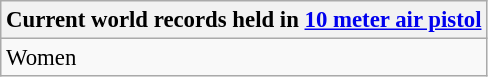<table class="wikitable" style="font-size: 95%">
<tr>
<th colspan=9>Current world records held in <a href='#'>10 meter air pistol</a></th>
</tr>
<tr>
<td>Women<br></td>
</tr>
</table>
